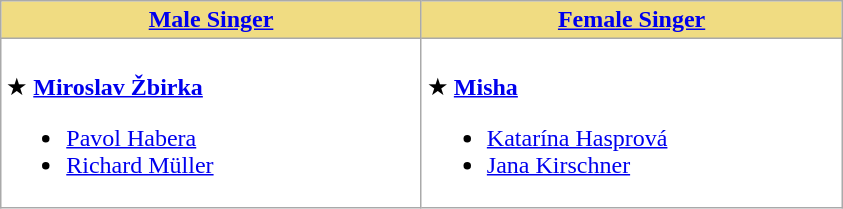<table class=wikitable style="background:white">
<tr>
<th style=background:#F0DC82 width=273><a href='#'>Male Singer</a></th>
<th style=background:#F0DC82 width=273><a href='#'>Female Singer</a></th>
</tr>
<tr>
<td scope=row valign=top><br>★ <strong><a href='#'>Miroslav Žbirka</a></strong><ul><li><a href='#'>Pavol Habera</a></li><li><a href='#'>Richard Müller</a></li></ul></td>
<td scope=row valign=top><br>★ <strong><a href='#'>Misha</a></strong><ul><li><a href='#'>Katarína Hasprová</a></li><li><a href='#'>Jana Kirschner</a></li></ul></td>
</tr>
</table>
